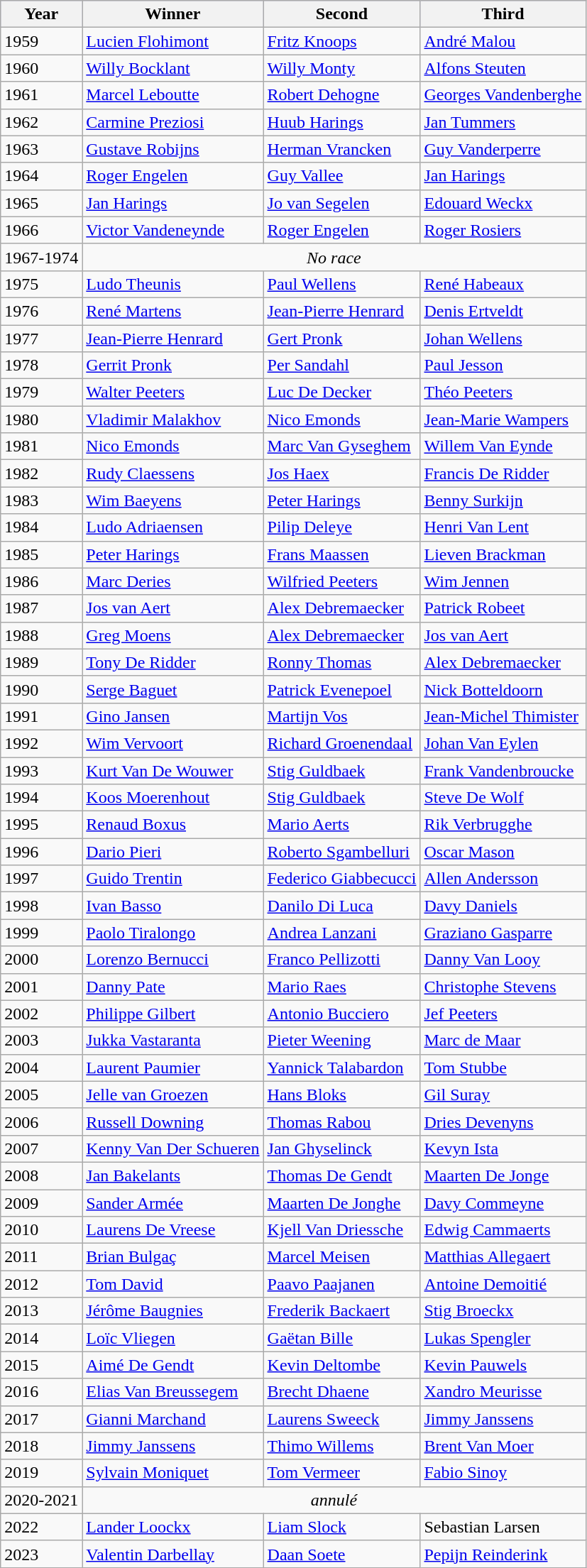<table class="wikitable">
<tr style="background:#ccccff;">
<th>Year</th>
<th>Winner</th>
<th>Second</th>
<th>Third</th>
</tr>
<tr>
<td>1959</td>
<td> <a href='#'>Lucien Flohimont</a></td>
<td> <a href='#'>Fritz Knoops</a></td>
<td> <a href='#'>André Malou</a></td>
</tr>
<tr>
<td>1960</td>
<td> <a href='#'>Willy Bocklant</a></td>
<td> <a href='#'>Willy Monty</a></td>
<td> <a href='#'>Alfons Steuten</a></td>
</tr>
<tr>
<td>1961</td>
<td> <a href='#'>Marcel Leboutte</a></td>
<td> <a href='#'>Robert Dehogne</a></td>
<td> <a href='#'>Georges Vandenberghe</a></td>
</tr>
<tr>
<td>1962</td>
<td> <a href='#'>Carmine Preziosi</a></td>
<td> <a href='#'>Huub Harings</a></td>
<td> <a href='#'>Jan Tummers</a></td>
</tr>
<tr>
<td>1963</td>
<td> <a href='#'>Gustave Robijns</a></td>
<td> <a href='#'>Herman Vrancken</a></td>
<td> <a href='#'>Guy Vanderperre</a></td>
</tr>
<tr>
<td>1964</td>
<td> <a href='#'>Roger Engelen</a></td>
<td> <a href='#'>Guy Vallee</a></td>
<td> <a href='#'>Jan Harings</a></td>
</tr>
<tr>
<td>1965</td>
<td> <a href='#'>Jan Harings</a></td>
<td> <a href='#'>Jo van Segelen</a></td>
<td> <a href='#'>Edouard Weckx</a></td>
</tr>
<tr>
<td>1966</td>
<td> <a href='#'>Victor Vandeneynde</a></td>
<td> <a href='#'>Roger Engelen</a></td>
<td> <a href='#'>Roger Rosiers</a></td>
</tr>
<tr>
<td>1967-1974</td>
<td colspan=3 align=center><em>No race</em></td>
</tr>
<tr>
<td>1975</td>
<td> <a href='#'>Ludo Theunis</a></td>
<td> <a href='#'>Paul Wellens</a></td>
<td> <a href='#'>René Habeaux</a></td>
</tr>
<tr>
<td>1976</td>
<td> <a href='#'>René Martens</a></td>
<td> <a href='#'>Jean-Pierre Henrard</a></td>
<td> <a href='#'>Denis Ertveldt</a></td>
</tr>
<tr>
<td>1977</td>
<td> <a href='#'>Jean-Pierre Henrard</a></td>
<td> <a href='#'>Gert Pronk</a></td>
<td> <a href='#'>Johan Wellens</a></td>
</tr>
<tr>
<td>1978</td>
<td> <a href='#'>Gerrit Pronk</a></td>
<td> <a href='#'>Per Sandahl</a></td>
<td> <a href='#'>Paul Jesson</a></td>
</tr>
<tr>
<td>1979</td>
<td> <a href='#'>Walter Peeters</a></td>
<td> <a href='#'>Luc De Decker</a></td>
<td> <a href='#'>Théo Peeters</a></td>
</tr>
<tr>
<td>1980</td>
<td> <a href='#'>Vladimir Malakhov</a></td>
<td> <a href='#'>Nico Emonds</a></td>
<td> <a href='#'>Jean-Marie Wampers</a></td>
</tr>
<tr>
<td>1981</td>
<td> <a href='#'>Nico Emonds</a></td>
<td> <a href='#'>Marc Van Gyseghem</a></td>
<td> <a href='#'>Willem Van Eynde</a></td>
</tr>
<tr>
<td>1982</td>
<td> <a href='#'>Rudy Claessens</a></td>
<td> <a href='#'>Jos Haex</a></td>
<td> <a href='#'>Francis De Ridder</a></td>
</tr>
<tr>
<td>1983</td>
<td> <a href='#'>Wim Baeyens</a></td>
<td> <a href='#'>Peter Harings</a></td>
<td> <a href='#'>Benny Surkijn</a></td>
</tr>
<tr>
<td>1984</td>
<td> <a href='#'>Ludo Adriaensen</a></td>
<td> <a href='#'>Pilip Deleye</a></td>
<td> <a href='#'>Henri Van Lent</a></td>
</tr>
<tr>
<td>1985</td>
<td> <a href='#'>Peter Harings</a></td>
<td> <a href='#'>Frans Maassen</a></td>
<td> <a href='#'>Lieven Brackman</a></td>
</tr>
<tr>
<td>1986</td>
<td> <a href='#'>Marc Deries</a></td>
<td> <a href='#'>Wilfried Peeters</a></td>
<td> <a href='#'>Wim Jennen</a></td>
</tr>
<tr>
<td>1987</td>
<td> <a href='#'>Jos van Aert</a></td>
<td> <a href='#'>Alex Debremaecker</a></td>
<td> <a href='#'>Patrick Robeet</a></td>
</tr>
<tr>
<td>1988</td>
<td> <a href='#'>Greg Moens</a></td>
<td> <a href='#'>Alex Debremaecker</a></td>
<td> <a href='#'>Jos van Aert</a></td>
</tr>
<tr>
<td>1989</td>
<td> <a href='#'>Tony De Ridder</a></td>
<td> <a href='#'>Ronny Thomas</a></td>
<td> <a href='#'>Alex Debremaecker</a></td>
</tr>
<tr>
<td>1990</td>
<td> <a href='#'>Serge Baguet</a></td>
<td> <a href='#'>Patrick Evenepoel</a></td>
<td> <a href='#'>Nick Botteldoorn</a></td>
</tr>
<tr>
<td>1991</td>
<td> <a href='#'>Gino Jansen</a></td>
<td> <a href='#'>Martijn Vos</a></td>
<td> <a href='#'>Jean-Michel Thimister</a></td>
</tr>
<tr>
<td>1992</td>
<td> <a href='#'>Wim Vervoort</a></td>
<td> <a href='#'>Richard Groenendaal</a></td>
<td> <a href='#'>Johan Van Eylen</a></td>
</tr>
<tr>
<td>1993</td>
<td> <a href='#'>Kurt Van De Wouwer</a></td>
<td> <a href='#'>Stig Guldbaek</a></td>
<td> <a href='#'>Frank Vandenbroucke</a></td>
</tr>
<tr>
<td>1994</td>
<td> <a href='#'>Koos Moerenhout</a></td>
<td> <a href='#'>Stig Guldbaek</a></td>
<td> <a href='#'>Steve De Wolf</a></td>
</tr>
<tr>
<td>1995</td>
<td> <a href='#'>Renaud Boxus</a></td>
<td> <a href='#'>Mario Aerts</a></td>
<td> <a href='#'>Rik Verbrugghe</a></td>
</tr>
<tr>
<td>1996</td>
<td> <a href='#'>Dario Pieri</a></td>
<td> <a href='#'>Roberto Sgambelluri</a></td>
<td> <a href='#'>Oscar Mason</a></td>
</tr>
<tr>
<td>1997</td>
<td> <a href='#'>Guido Trentin</a></td>
<td> <a href='#'>Federico Giabbecucci</a></td>
<td> <a href='#'>Allen Andersson</a></td>
</tr>
<tr>
<td>1998</td>
<td> <a href='#'>Ivan Basso</a></td>
<td> <a href='#'>Danilo Di Luca</a></td>
<td> <a href='#'>Davy Daniels</a></td>
</tr>
<tr>
<td>1999</td>
<td> <a href='#'>Paolo Tiralongo</a></td>
<td> <a href='#'>Andrea Lanzani</a></td>
<td> <a href='#'>Graziano Gasparre</a></td>
</tr>
<tr>
<td>2000</td>
<td> <a href='#'>Lorenzo Bernucci</a></td>
<td> <a href='#'>Franco Pellizotti</a></td>
<td> <a href='#'>Danny Van Looy</a></td>
</tr>
<tr>
<td>2001</td>
<td> <a href='#'>Danny Pate</a></td>
<td> <a href='#'>Mario Raes</a></td>
<td> <a href='#'>Christophe Stevens</a></td>
</tr>
<tr>
<td>2002</td>
<td> <a href='#'>Philippe Gilbert</a></td>
<td> <a href='#'>Antonio Bucciero</a></td>
<td> <a href='#'>Jef Peeters</a></td>
</tr>
<tr>
<td>2003</td>
<td> <a href='#'>Jukka Vastaranta</a></td>
<td> <a href='#'>Pieter Weening</a></td>
<td> <a href='#'>Marc de Maar</a></td>
</tr>
<tr>
<td>2004</td>
<td> <a href='#'>Laurent Paumier</a></td>
<td> <a href='#'>Yannick Talabardon</a></td>
<td> <a href='#'>Tom Stubbe</a></td>
</tr>
<tr>
<td>2005</td>
<td> <a href='#'>Jelle van Groezen</a></td>
<td> <a href='#'>Hans Bloks</a></td>
<td> <a href='#'>Gil Suray</a></td>
</tr>
<tr>
<td>2006</td>
<td> <a href='#'>Russell Downing</a></td>
<td> <a href='#'>Thomas Rabou</a></td>
<td> <a href='#'>Dries Devenyns</a></td>
</tr>
<tr>
<td>2007</td>
<td> <a href='#'>Kenny Van Der Schueren</a></td>
<td> <a href='#'>Jan Ghyselinck</a></td>
<td> <a href='#'>Kevyn Ista</a></td>
</tr>
<tr>
<td>2008</td>
<td> <a href='#'>Jan Bakelants</a></td>
<td> <a href='#'>Thomas De Gendt</a></td>
<td> <a href='#'>Maarten De Jonge</a></td>
</tr>
<tr>
<td>2009</td>
<td> <a href='#'>Sander Armée</a></td>
<td> <a href='#'>Maarten De Jonghe</a></td>
<td> <a href='#'>Davy Commeyne</a></td>
</tr>
<tr>
<td>2010</td>
<td> <a href='#'>Laurens De Vreese</a></td>
<td> <a href='#'>Kjell Van Driessche</a></td>
<td> <a href='#'>Edwig Cammaerts</a></td>
</tr>
<tr>
<td>2011</td>
<td> <a href='#'>Brian Bulgaç</a></td>
<td> <a href='#'>Marcel Meisen</a></td>
<td> <a href='#'>Matthias Allegaert</a></td>
</tr>
<tr>
<td>2012</td>
<td> <a href='#'>Tom David</a></td>
<td> <a href='#'>Paavo Paajanen</a></td>
<td> <a href='#'>Antoine Demoitié</a></td>
</tr>
<tr>
<td>2013</td>
<td> <a href='#'>Jérôme Baugnies</a></td>
<td> <a href='#'>Frederik Backaert</a></td>
<td> <a href='#'>Stig Broeckx</a></td>
</tr>
<tr>
<td>2014</td>
<td> <a href='#'>Loïc Vliegen</a></td>
<td> <a href='#'>Gaëtan Bille</a></td>
<td> <a href='#'>Lukas Spengler</a></td>
</tr>
<tr>
<td>2015</td>
<td> <a href='#'>Aimé De Gendt</a></td>
<td> <a href='#'>Kevin Deltombe</a></td>
<td> <a href='#'>Kevin Pauwels</a></td>
</tr>
<tr>
<td>2016</td>
<td> <a href='#'>Elias Van Breussegem</a></td>
<td> <a href='#'>Brecht Dhaene</a></td>
<td> <a href='#'>Xandro Meurisse</a></td>
</tr>
<tr>
<td>2017</td>
<td> <a href='#'>Gianni Marchand</a></td>
<td> <a href='#'>Laurens Sweeck</a></td>
<td> <a href='#'>Jimmy Janssens</a></td>
</tr>
<tr>
<td>2018</td>
<td> <a href='#'>Jimmy Janssens</a></td>
<td> <a href='#'>Thimo Willems</a></td>
<td> <a href='#'>Brent Van Moer</a></td>
</tr>
<tr>
<td>2019</td>
<td> <a href='#'>Sylvain Moniquet</a></td>
<td> <a href='#'>Tom Vermeer</a></td>
<td> <a href='#'>Fabio Sinoy</a></td>
</tr>
<tr>
<td>2020-2021</td>
<td colspan=3 align=center><em>annulé</em></td>
</tr>
<tr>
<td>2022</td>
<td> <a href='#'>Lander Loockx</a></td>
<td> <a href='#'>Liam Slock</a></td>
<td> Sebastian Larsen</td>
</tr>
<tr>
<td>2023</td>
<td> <a href='#'>Valentin Darbellay</a></td>
<td> <a href='#'>Daan Soete</a></td>
<td> <a href='#'>Pepijn Reinderink</a></td>
</tr>
</table>
